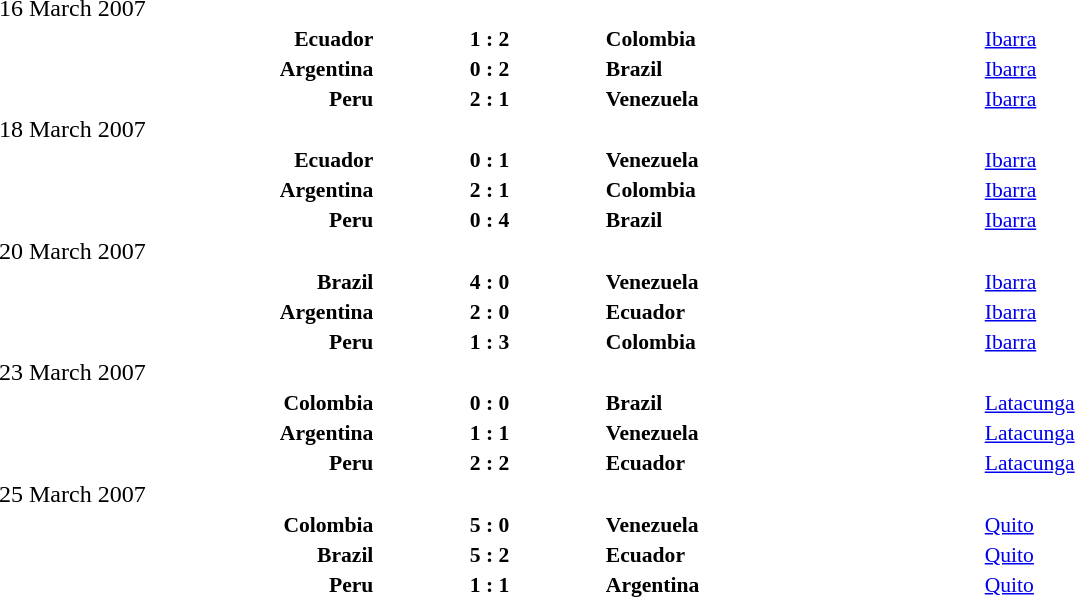<table width=100% cellspacing=1>
<tr>
<th width=20%></th>
<th width=12%></th>
<th width=20%></th>
<th width=33%></th>
</tr>
<tr>
<td>16 March 2007</td>
</tr>
<tr style=font-size:90%>
<td align=right><strong>Ecuador</strong></td>
<td align=center><strong>1 : 2</strong></td>
<td><strong>Colombia</strong></td>
<td><a href='#'>Ibarra</a></td>
<td></td>
</tr>
<tr style=font-size:90%>
<td align=right><strong>Argentina</strong></td>
<td align=center><strong>0 : 2</strong></td>
<td><strong>Brazil</strong></td>
<td><a href='#'>Ibarra</a></td>
<td></td>
</tr>
<tr style=font-size:90%>
<td align=right><strong>Peru</strong></td>
<td align=center><strong>2 : 1</strong></td>
<td><strong>Venezuela</strong></td>
<td><a href='#'>Ibarra</a></td>
<td></td>
</tr>
<tr>
<td>18 March 2007</td>
</tr>
<tr style=font-size:90%>
<td align=right><strong>Ecuador</strong></td>
<td align=center><strong>0 : 1</strong></td>
<td><strong>Venezuela</strong></td>
<td><a href='#'>Ibarra</a></td>
<td></td>
</tr>
<tr style=font-size:90%>
<td align=right><strong>Argentina</strong></td>
<td align=center><strong>2 : 1</strong></td>
<td><strong>Colombia</strong></td>
<td><a href='#'>Ibarra</a></td>
<td></td>
</tr>
<tr style=font-size:90%>
<td align=right><strong>Peru</strong></td>
<td align=center><strong>0 : 4</strong></td>
<td><strong>Brazil</strong></td>
<td><a href='#'>Ibarra</a></td>
<td></td>
</tr>
<tr>
<td>20 March 2007</td>
</tr>
<tr style=font-size:90%>
<td align=right><strong>Brazil</strong></td>
<td align=center><strong>4 : 0</strong></td>
<td><strong>Venezuela</strong></td>
<td><a href='#'>Ibarra</a></td>
<td></td>
</tr>
<tr style=font-size:90%>
<td align=right><strong>Argentina</strong></td>
<td align=center><strong>2 : 0</strong></td>
<td><strong>Ecuador</strong></td>
<td><a href='#'>Ibarra</a></td>
<td></td>
</tr>
<tr style=font-size:90%>
<td align=right><strong>Peru</strong></td>
<td align=center><strong>1 : 3</strong></td>
<td><strong>Colombia</strong></td>
<td><a href='#'>Ibarra</a></td>
<td></td>
</tr>
<tr>
<td>23 March 2007</td>
</tr>
<tr style=font-size:90%>
<td align=right><strong>Colombia</strong></td>
<td align=center><strong>0 : 0</strong></td>
<td><strong>Brazil</strong></td>
<td><a href='#'>Latacunga</a></td>
<td></td>
</tr>
<tr style=font-size:90%>
<td align=right><strong>Argentina</strong></td>
<td align=center><strong>1 : 1</strong></td>
<td><strong>Venezuela</strong></td>
<td><a href='#'>Latacunga</a></td>
<td></td>
</tr>
<tr style=font-size:90%>
<td align=right><strong>Peru</strong></td>
<td align=center><strong>2 : 2</strong></td>
<td><strong>Ecuador</strong></td>
<td><a href='#'>Latacunga</a></td>
<td></td>
</tr>
<tr>
<td>25 March 2007</td>
</tr>
<tr style=font-size:90%>
<td align=right><strong>Colombia</strong></td>
<td align=center><strong>5 : 0</strong></td>
<td><strong>Venezuela</strong></td>
<td><a href='#'>Quito</a></td>
<td></td>
</tr>
<tr style=font-size:90%>
<td align=right><strong>Brazil</strong></td>
<td align=center><strong>5 : 2</strong></td>
<td><strong>Ecuador</strong></td>
<td><a href='#'>Quito</a></td>
<td></td>
</tr>
<tr style=font-size:90%>
<td align=right><strong>Peru</strong></td>
<td align=center><strong>1 : 1</strong></td>
<td><strong>Argentina</strong></td>
<td><a href='#'>Quito</a></td>
<td></td>
</tr>
</table>
